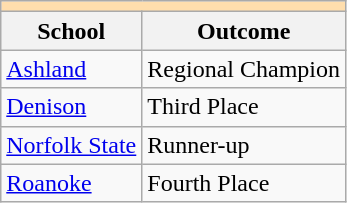<table class="wikitable">
<tr>
<th colspan="3" style="background:#ffdead;"></th>
</tr>
<tr>
<th>School</th>
<th>Outcome</th>
</tr>
<tr>
<td><a href='#'>Ashland</a></td>
<td>Regional Champion</td>
</tr>
<tr>
<td><a href='#'>Denison</a></td>
<td>Third Place</td>
</tr>
<tr>
<td><a href='#'>Norfolk State</a></td>
<td>Runner-up</td>
</tr>
<tr>
<td><a href='#'>Roanoke</a></td>
<td>Fourth Place</td>
</tr>
</table>
